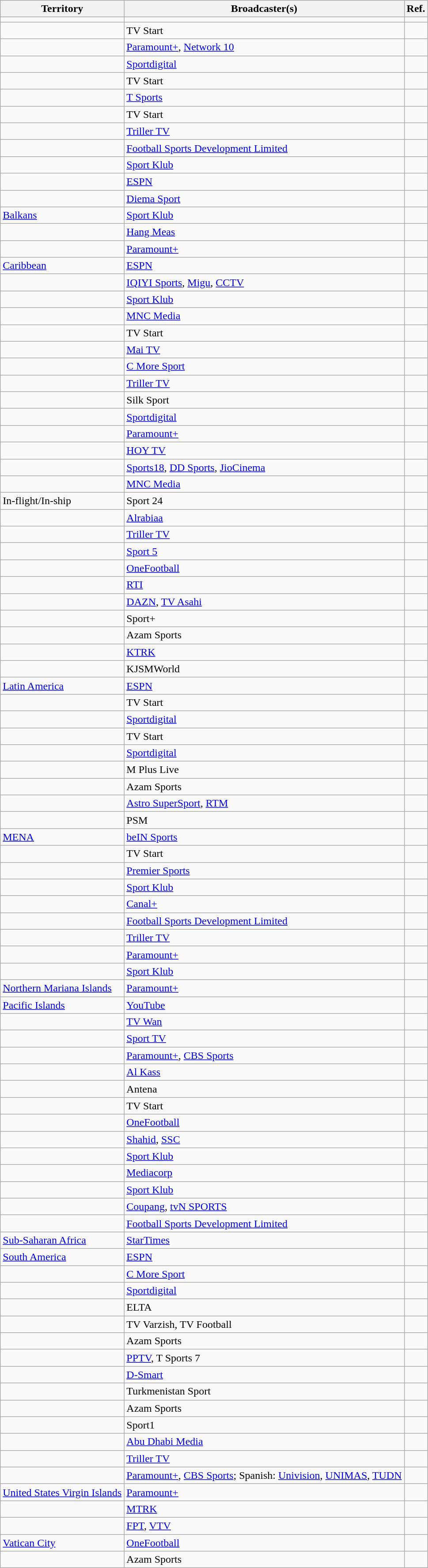<table class="wikitable sortable">
<tr>
<th>Territory</th>
<th>Broadcaster(s)</th>
<th>Ref.</th>
</tr>
<tr>
<td></td>
<td></td>
<td></td>
</tr>
<tr>
<td></td>
<td>TV Start</td>
<td></td>
</tr>
<tr>
<td></td>
<td><a href='#'>Paramount+</a>, <a href='#'>Network 10</a></td>
<td></td>
</tr>
<tr>
<td></td>
<td><a href='#'>Sportdigital</a></td>
<td></td>
</tr>
<tr>
<td></td>
<td>TV Start</td>
<td></td>
</tr>
<tr>
<td></td>
<td><a href='#'>T Sports</a></td>
<td></td>
</tr>
<tr>
<td></td>
<td>TV Start</td>
<td></td>
</tr>
<tr>
<td></td>
<td><a href='#'>Triller TV</a></td>
<td></td>
</tr>
<tr>
<td></td>
<td><a href='#'>Football Sports Development Limited</a></td>
<td></td>
</tr>
<tr>
<td></td>
<td><a href='#'>Sport Klub</a></td>
<td></td>
</tr>
<tr>
<td></td>
<td><a href='#'>ESPN</a></td>
<td></td>
</tr>
<tr>
<td></td>
<td><a href='#'>Diema Sport</a></td>
<td></td>
</tr>
<tr>
<td><a href='#'>Balkans</a></td>
<td><a href='#'>Sport Klub</a></td>
<td></td>
</tr>
<tr>
<td></td>
<td><a href='#'>Hang Meas</a></td>
<td></td>
</tr>
<tr>
<td></td>
<td><a href='#'>Paramount+</a></td>
<td></td>
</tr>
<tr>
<td> <a href='#'>Caribbean</a></td>
<td><a href='#'>ESPN</a></td>
<td></td>
</tr>
<tr>
<td></td>
<td><a href='#'>IQIYI Sports</a>, <a href='#'>Migu</a>, <a href='#'>CCTV</a></td>
<td></td>
</tr>
<tr>
<td></td>
<td><a href='#'>Sport Klub</a></td>
<td></td>
</tr>
<tr>
<td></td>
<td><a href='#'>MNC Media</a></td>
<td></td>
</tr>
<tr>
<td></td>
<td>TV Start</td>
<td></td>
</tr>
<tr>
<td></td>
<td><a href='#'>Mai TV</a></td>
<td></td>
</tr>
<tr>
<td></td>
<td><a href='#'>C More Sport</a></td>
<td></td>
</tr>
<tr>
<td></td>
<td><a href='#'>Triller TV</a></td>
<td></td>
</tr>
<tr>
<td></td>
<td>Silk Sport</td>
<td></td>
</tr>
<tr>
<td></td>
<td><a href='#'>Sportdigital</a></td>
<td></td>
</tr>
<tr>
<td></td>
<td><a href='#'>Paramount+</a></td>
<td></td>
</tr>
<tr>
<td></td>
<td><a href='#'>HOY TV</a></td>
<td></td>
</tr>
<tr>
<td></td>
<td><a href='#'>Sports18</a>, <a href='#'>DD Sports</a>, <a href='#'>JioCinema</a></td>
<td></td>
</tr>
<tr>
<td></td>
<td><a href='#'>MNC Media</a></td>
<td></td>
</tr>
<tr>
<td>In-flight/In-ship</td>
<td>Sport 24</td>
<td></td>
</tr>
<tr>
<td></td>
<td><a href='#'>Alrabiaa</a></td>
<td></td>
</tr>
<tr>
<td></td>
<td><a href='#'>Triller TV</a></td>
<td></td>
</tr>
<tr>
<td></td>
<td><a href='#'>Sport 5</a></td>
<td></td>
</tr>
<tr>
<td></td>
<td><a href='#'>OneFootball</a></td>
<td></td>
</tr>
<tr>
<td></td>
<td><a href='#'>RTI</a></td>
<td></td>
</tr>
<tr>
<td></td>
<td><a href='#'>DAZN</a>, <a href='#'>TV Asahi</a></td>
<td></td>
</tr>
<tr>
<td></td>
<td>Sport+</td>
<td></td>
</tr>
<tr>
<td></td>
<td>Azam Sports</td>
<td></td>
</tr>
<tr>
<td></td>
<td><a href='#'>KTRK</a></td>
<td></td>
</tr>
<tr>
<td></td>
<td>KJSMWorld</td>
<td></td>
</tr>
<tr>
<td> <a href='#'>Latin America</a></td>
<td><a href='#'>ESPN</a></td>
<td></td>
</tr>
<tr>
<td></td>
<td>TV Start</td>
<td></td>
</tr>
<tr>
<td></td>
<td><a href='#'>Sportdigital</a></td>
<td></td>
</tr>
<tr>
<td></td>
<td>TV Start</td>
<td></td>
</tr>
<tr>
<td></td>
<td><a href='#'>Sportdigital</a></td>
<td></td>
</tr>
<tr>
<td></td>
<td>M Plus Live</td>
<td></td>
</tr>
<tr>
<td></td>
<td>Azam Sports</td>
<td></td>
</tr>
<tr>
<td></td>
<td><a href='#'>Astro SuperSport</a>, <a href='#'>RTM</a></td>
<td></td>
</tr>
<tr>
<td></td>
<td>PSM</td>
<td></td>
</tr>
<tr>
<td> <a href='#'>MENA</a></td>
<td><a href='#'>beIN Sports</a></td>
<td></td>
</tr>
<tr>
<td></td>
<td>TV Start</td>
<td></td>
</tr>
<tr>
<td></td>
<td><a href='#'>Premier Sports</a></td>
<td></td>
</tr>
<tr>
<td></td>
<td><a href='#'>Sport Klub</a></td>
<td></td>
</tr>
<tr>
<td></td>
<td><a href='#'>Canal+</a></td>
<td></td>
</tr>
<tr>
<td></td>
<td><a href='#'>Football Sports Development Limited</a></td>
<td></td>
</tr>
<tr>
<td></td>
<td><a href='#'>Triller TV</a></td>
<td></td>
</tr>
<tr>
<td></td>
<td><a href='#'>Paramount+</a></td>
<td></td>
</tr>
<tr>
<td></td>
<td><a href='#'>Sport Klub</a></td>
<td></td>
</tr>
<tr>
<td> <a href='#'>Northern Mariana Islands</a></td>
<td><a href='#'>Paramount+</a></td>
<td></td>
</tr>
<tr>
<td> <a href='#'>Pacific Islands</a></td>
<td><a href='#'>YouTube</a> </td>
<td></td>
</tr>
<tr>
<td></td>
<td><a href='#'>TV Wan</a></td>
<td></td>
</tr>
<tr>
<td></td>
<td><a href='#'>Sport TV</a></td>
<td></td>
</tr>
<tr>
<td></td>
<td><a href='#'>Paramount+</a>, <a href='#'>CBS Sports</a></td>
<td></td>
</tr>
<tr>
<td></td>
<td><a href='#'>Al Kass</a></td>
<td></td>
</tr>
<tr>
<td></td>
<td>Antena</td>
<td></td>
</tr>
<tr>
<td></td>
<td>TV Start</td>
<td></td>
</tr>
<tr>
<td></td>
<td><a href='#'>OneFootball</a></td>
<td></td>
</tr>
<tr>
<td></td>
<td><a href='#'>Shahid</a>, <a href='#'>SSC</a></td>
<td></td>
</tr>
<tr>
<td></td>
<td><a href='#'>Sport Klub</a></td>
<td></td>
</tr>
<tr>
<td></td>
<td><a href='#'>Mediacorp</a></td>
<td></td>
</tr>
<tr>
<td></td>
<td><a href='#'>Sport Klub</a></td>
<td></td>
</tr>
<tr>
<td></td>
<td><a href='#'>Coupang</a>, <a href='#'>tvN SPORTS</a></td>
<td></td>
</tr>
<tr>
<td></td>
<td><a href='#'>Football Sports Development Limited</a></td>
<td></td>
</tr>
<tr>
<td> <a href='#'>Sub-Saharan Africa</a></td>
<td><a href='#'>StarTimes</a></td>
<td></td>
</tr>
<tr>
<td><a href='#'>South America</a></td>
<td><a href='#'>ESPN</a></td>
<td></td>
</tr>
<tr>
<td></td>
<td><a href='#'>C More Sport</a></td>
<td></td>
</tr>
<tr>
<td></td>
<td><a href='#'>Sportdigital</a></td>
<td></td>
</tr>
<tr>
<td></td>
<td>ELTA</td>
<td></td>
</tr>
<tr>
<td></td>
<td>TV Varzish, TV Football</td>
<td></td>
</tr>
<tr>
<td></td>
<td>Azam Sports</td>
<td></td>
</tr>
<tr>
<td></td>
<td><a href='#'>PPTV</a>, T Sports 7</td>
<td></td>
</tr>
<tr>
<td></td>
<td><a href='#'>D-Smart</a></td>
<td></td>
</tr>
<tr>
<td></td>
<td>Turkmenistan Sport</td>
<td></td>
</tr>
<tr>
<td></td>
<td>Azam Sports</td>
<td></td>
</tr>
<tr>
<td></td>
<td>Sport1</td>
<td></td>
</tr>
<tr>
<td></td>
<td><a href='#'>Abu Dhabi Media</a></td>
<td></td>
</tr>
<tr>
<td></td>
<td><a href='#'>Triller TV</a></td>
<td></td>
</tr>
<tr>
<td></td>
<td><a href='#'>Paramount+</a>, <a href='#'>CBS Sports</a>; Spanish: <a href='#'>Univision</a>, <a href='#'>UNIMAS</a>, <a href='#'>TUDN</a></td>
<td></td>
</tr>
<tr>
<td><a href='#'>United States Virgin Islands</a></td>
<td><a href='#'>Paramount+</a></td>
<td></td>
</tr>
<tr>
<td></td>
<td><a href='#'>MTRK</a></td>
<td></td>
</tr>
<tr>
<td></td>
<td><a href='#'>FPT</a>, <a href='#'>VTV</a></td>
<td></td>
</tr>
<tr>
<td><a href='#'>Vatican City</a></td>
<td><a href='#'>OneFootball</a></td>
<td></td>
</tr>
<tr>
<td></td>
<td>Azam Sports</td>
<td></td>
</tr>
</table>
